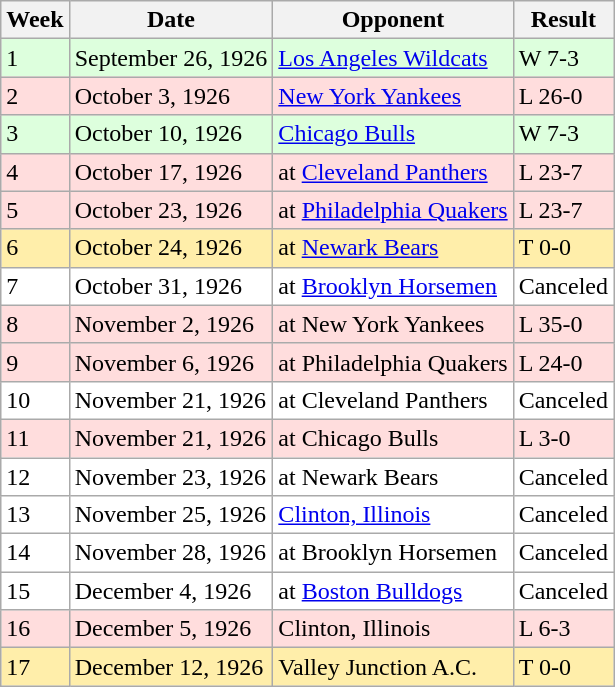<table class="wikitable">
<tr>
<th>Week</th>
<th>Date</th>
<th>Opponent</th>
<th>Result</th>
</tr>
<tr style="background: #ddffdd;">
<td>1</td>
<td>September 26, 1926</td>
<td><a href='#'>Los Angeles Wildcats</a></td>
<td>W 7-3</td>
</tr>
<tr style="background: #ffdddd;">
<td>2</td>
<td>October 3, 1926</td>
<td><a href='#'>New York Yankees</a></td>
<td>L 26-0</td>
</tr>
<tr style="background: #ddffdd;">
<td>3</td>
<td>October 10, 1926</td>
<td><a href='#'>Chicago Bulls</a></td>
<td>W 7-3</td>
</tr>
<tr style="background: #ffdddd;">
<td>4</td>
<td>October 17, 1926</td>
<td>at <a href='#'>Cleveland Panthers</a></td>
<td>L 23-7</td>
</tr>
<tr style="background: #ffdddd;">
<td>5</td>
<td>October 23, 1926</td>
<td>at <a href='#'>Philadelphia Quakers</a></td>
<td>L 23-7</td>
</tr>
<tr style="background: #ffeeaa;">
<td>6</td>
<td>October 24, 1926</td>
<td>at <a href='#'>Newark Bears</a></td>
<td>T 0-0</td>
</tr>
<tr style="background: white;">
<td>7</td>
<td>October 31, 1926</td>
<td>at <a href='#'>Brooklyn Horsemen</a></td>
<td>Canceled</td>
</tr>
<tr style="background: #ffdddd;">
<td>8</td>
<td>November 2, 1926</td>
<td>at New York Yankees</td>
<td>L 35-0</td>
</tr>
<tr style="background: #ffdddd;">
<td>9</td>
<td>November 6, 1926</td>
<td>at Philadelphia Quakers</td>
<td>L 24-0</td>
</tr>
<tr style="background: white;">
<td>10</td>
<td>November 21, 1926</td>
<td>at Cleveland Panthers</td>
<td>Canceled</td>
</tr>
<tr style="background: #ffdddd;">
<td>11</td>
<td>November 21, 1926</td>
<td>at Chicago Bulls</td>
<td>L 3-0</td>
</tr>
<tr style="background: white;">
<td>12</td>
<td>November 23, 1926</td>
<td>at Newark Bears</td>
<td>Canceled</td>
</tr>
<tr style="background: white;">
<td>13</td>
<td>November 25, 1926</td>
<td><a href='#'>Clinton, Illinois</a></td>
<td>Canceled</td>
</tr>
<tr style="background: white;">
<td>14</td>
<td>November 28, 1926</td>
<td>at Brooklyn Horsemen</td>
<td>Canceled</td>
</tr>
<tr style="background: white;">
<td>15</td>
<td>December 4, 1926</td>
<td>at <a href='#'>Boston Bulldogs</a></td>
<td>Canceled</td>
</tr>
<tr style="background: #ffdddd;">
<td>16</td>
<td>December 5, 1926</td>
<td>Clinton, Illinois</td>
<td>L 6-3</td>
</tr>
<tr style="background: #ffeeaa;">
<td>17</td>
<td>December 12, 1926</td>
<td>Valley Junction A.C.</td>
<td>T 0-0</td>
</tr>
</table>
